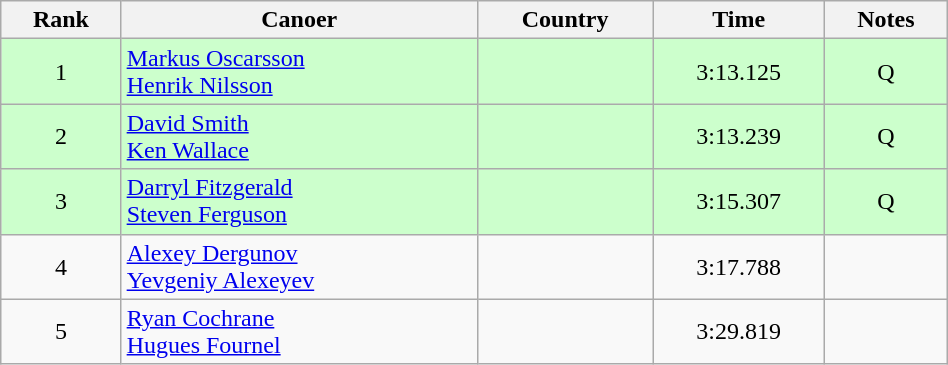<table class="wikitable" width=50% style="text-align:center;">
<tr>
<th>Rank</th>
<th>Canoer</th>
<th>Country</th>
<th>Time</th>
<th>Notes</th>
</tr>
<tr bgcolor=ccffcc>
<td>1</td>
<td align="left"><a href='#'>Markus Oscarsson</a><br><a href='#'>Henrik Nilsson</a></td>
<td align="left"></td>
<td>3:13.125</td>
<td>Q</td>
</tr>
<tr bgcolor=ccffcc>
<td>2</td>
<td align="left"><a href='#'>David Smith</a><br><a href='#'>Ken Wallace</a></td>
<td align="left"></td>
<td>3:13.239</td>
<td>Q</td>
</tr>
<tr bgcolor=ccffcc>
<td>3</td>
<td align="left"><a href='#'>Darryl Fitzgerald</a><br><a href='#'>Steven Ferguson</a></td>
<td align="left"></td>
<td>3:15.307</td>
<td>Q</td>
</tr>
<tr>
<td>4</td>
<td align="left"><a href='#'>Alexey Dergunov</a><br><a href='#'>Yevgeniy Alexeyev</a></td>
<td align="left"></td>
<td>3:17.788</td>
<td></td>
</tr>
<tr>
<td>5</td>
<td align="left"><a href='#'>Ryan Cochrane</a><br><a href='#'>Hugues Fournel</a></td>
<td align="left"></td>
<td>3:29.819</td>
<td></td>
</tr>
</table>
